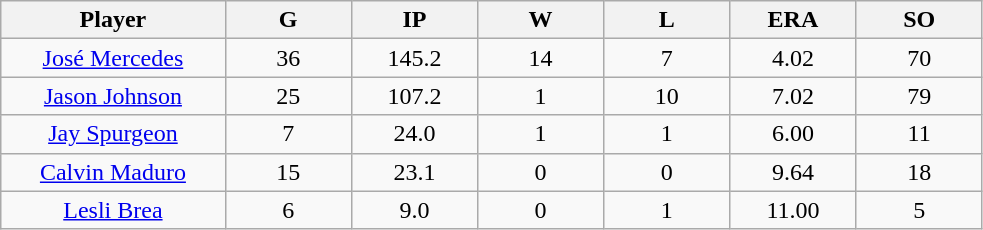<table class="wikitable sortable">
<tr>
<th bgcolor="#DDDDFF" width="16%">Player</th>
<th bgcolor="#DDDDFF" width="9%">G</th>
<th bgcolor="#DDDDFF" width="9%">IP</th>
<th bgcolor="#DDDDFF" width="9%">W</th>
<th bgcolor="#DDDDFF" width="9%">L</th>
<th bgcolor="#DDDDFF" width="9%">ERA</th>
<th bgcolor="#DDDDFF" width="9%">SO</th>
</tr>
<tr align="center">
<td><a href='#'>José Mercedes</a></td>
<td>36</td>
<td>145.2</td>
<td>14</td>
<td>7</td>
<td>4.02</td>
<td>70</td>
</tr>
<tr align=center>
<td><a href='#'>Jason Johnson</a></td>
<td>25</td>
<td>107.2</td>
<td>1</td>
<td>10</td>
<td>7.02</td>
<td>79</td>
</tr>
<tr align=center>
<td><a href='#'>Jay Spurgeon</a></td>
<td>7</td>
<td>24.0</td>
<td>1</td>
<td>1</td>
<td>6.00</td>
<td>11</td>
</tr>
<tr align=center>
<td><a href='#'>Calvin Maduro</a></td>
<td>15</td>
<td>23.1</td>
<td>0</td>
<td>0</td>
<td>9.64</td>
<td>18</td>
</tr>
<tr align=center>
<td><a href='#'>Lesli Brea</a></td>
<td>6</td>
<td>9.0</td>
<td>0</td>
<td>1</td>
<td>11.00</td>
<td>5</td>
</tr>
</table>
